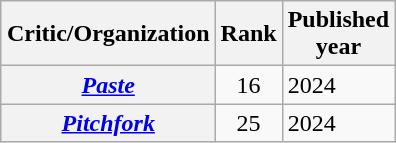<table class="wikitable sortable plainrowheaders" style="margin-left: auto; margin-right: auto; border: none;">
<tr>
<th scope="col">Critic/Organization</th>
<th scope="col">Rank</th>
<th scope="col">Published<br>year</th>
</tr>
<tr>
<th scope="row"><em><a href='#'>Paste</a></em></th>
<td style="text-align:center;">16</td>
<td>2024</td>
</tr>
<tr>
<th scope="row"><em><a href='#'>Pitchfork</a></em></th>
<td style="text-align:center;">25</td>
<td>2024</td>
</tr>
</table>
